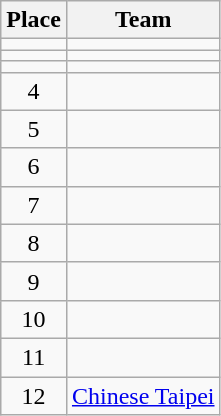<table class="wikitable" style="text-align: center;">
<tr>
<th>Place</th>
<th>Team</th>
</tr>
<tr>
<td></td>
<td style="text-align:left;"></td>
</tr>
<tr>
<td></td>
<td style="text-align:left;"></td>
</tr>
<tr>
<td></td>
<td style="text-align:left;"></td>
</tr>
<tr>
<td>4</td>
<td style="text-align:left;"></td>
</tr>
<tr>
<td>5</td>
<td style="text-align:left;"></td>
</tr>
<tr>
<td>6</td>
<td style="text-align:left;"></td>
</tr>
<tr>
<td>7</td>
<td style="text-align:left;"></td>
</tr>
<tr>
<td>8</td>
<td style="text-align:left;"></td>
</tr>
<tr>
<td>9</td>
<td style="text-align:left;"></td>
</tr>
<tr>
<td>10</td>
<td style="text-align:left;"></td>
</tr>
<tr>
<td>11</td>
<td style="text-align:left;"></td>
</tr>
<tr>
<td>12</td>
<td style="text-align:left;"> <a href='#'>Chinese Taipei</a></td>
</tr>
</table>
